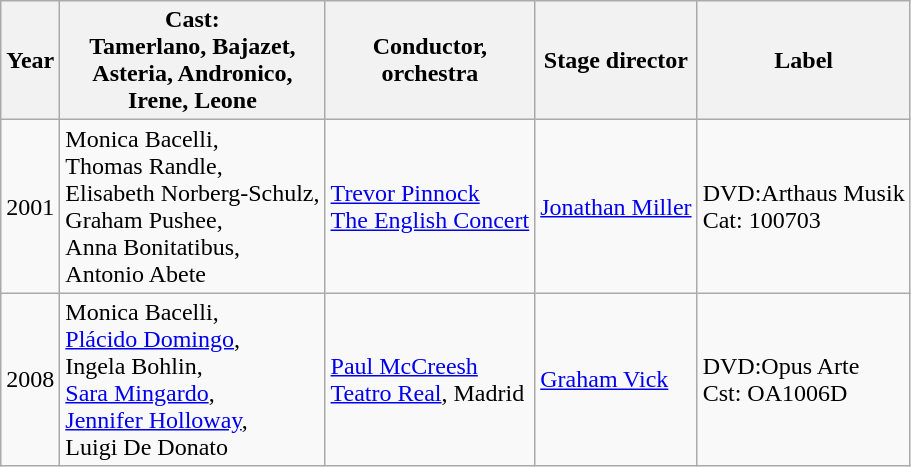<table class="wikitable">
<tr>
<th>Year</th>
<th>Cast:<br>Tamerlano, Bajazet, <br>Asteria, Andronico,<br>Irene, Leone</th>
<th>Conductor,<br>orchestra</th>
<th>Stage director</th>
<th>Label</th>
</tr>
<tr>
<td>2001</td>
<td>Monica Bacelli,<br>Thomas Randle,<br>Elisabeth Norberg-Schulz,<br>Graham Pushee,<br> Anna Bonitatibus,<br>Antonio Abete</td>
<td><a href='#'>Trevor Pinnock</a><br><a href='#'>The English Concert</a></td>
<td><a href='#'>Jonathan Miller</a></td>
<td>DVD:Arthaus Musik<br>Cat: 100703</td>
</tr>
<tr>
<td>2008</td>
<td>Monica Bacelli,<br><a href='#'>Plácido Domingo</a>,<br>Ingela Bohlin,<br> <a href='#'>Sara Mingardo</a>,<br><a href='#'>Jennifer Holloway</a>,<br>Luigi De Donato</td>
<td><a href='#'>Paul McCreesh</a><br><a href='#'>Teatro Real</a>, Madrid</td>
<td><a href='#'>Graham Vick</a></td>
<td>DVD:Opus Arte<br>Cst: OA1006D</td>
</tr>
</table>
